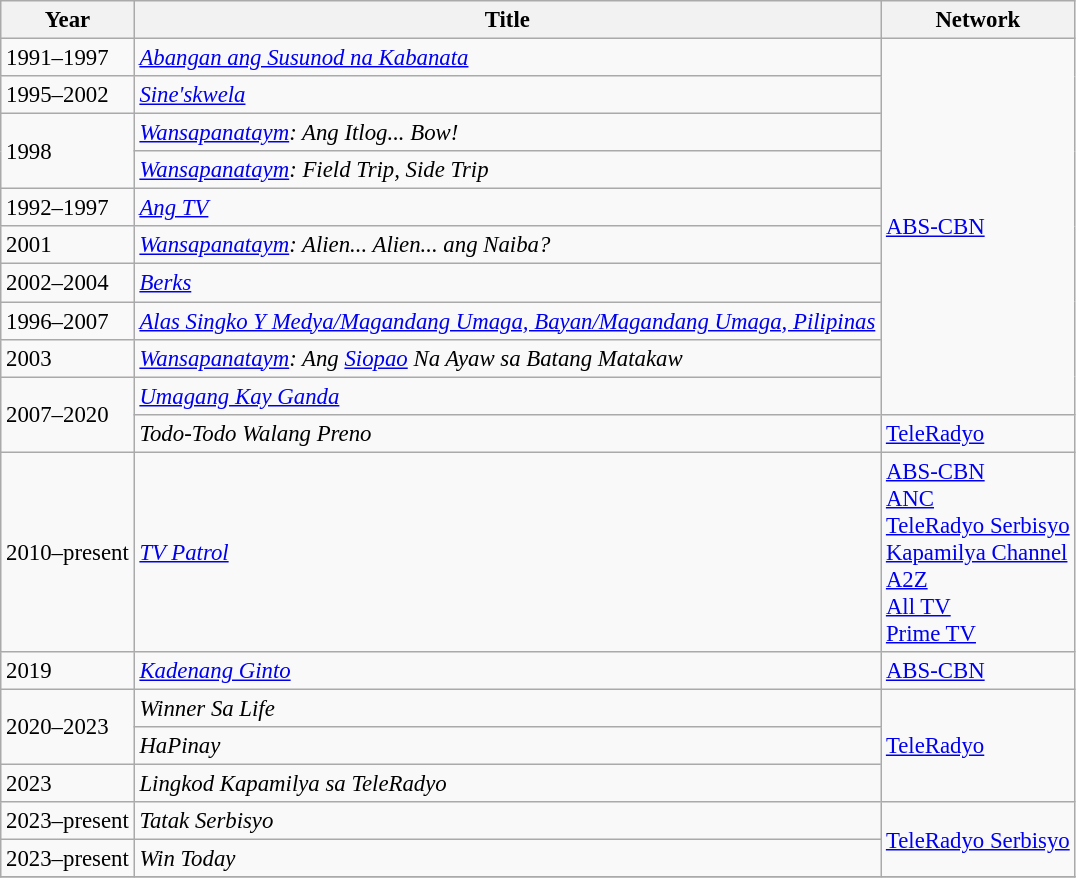<table class="wikitable" style="font-size: 95%;">
<tr>
<th>Year</th>
<th>Title</th>
<th>Network</th>
</tr>
<tr>
<td>1991–1997</td>
<td><em><a href='#'>Abangan ang Susunod na Kabanata</a></em></td>
<td rowspan="10"><a href='#'>ABS-CBN</a></td>
</tr>
<tr>
<td>1995–2002</td>
<td><em><a href='#'>Sine'skwela</a></em></td>
</tr>
<tr>
<td rowspan="2">1998</td>
<td><em><a href='#'>Wansapanataym</a>: Ang Itlog... Bow!</em></td>
</tr>
<tr>
<td><em><a href='#'>Wansapanataym</a>: Field Trip, Side Trip</em></td>
</tr>
<tr>
<td>1992–1997</td>
<td><em><a href='#'>Ang TV</a></em></td>
</tr>
<tr>
<td>2001</td>
<td><em><a href='#'>Wansapanataym</a>: Alien... Alien... ang Naiba?</em></td>
</tr>
<tr>
<td>2002–2004</td>
<td><em><a href='#'>Berks</a></em></td>
</tr>
<tr>
<td>1996–2007</td>
<td><em><a href='#'>Alas Singko Y Medya/Magandang Umaga, Bayan/Magandang Umaga, Pilipinas</a></em></td>
</tr>
<tr>
<td>2003</td>
<td><em><a href='#'>Wansapanataym</a>: Ang <a href='#'>Siopao</a> Na Ayaw sa Batang Matakaw</em></td>
</tr>
<tr>
<td rowspan="2">2007–2020</td>
<td><em><a href='#'>Umagang Kay Ganda</a></em></td>
</tr>
<tr>
<td><em>Todo-Todo Walang Preno</em></td>
<td><a href='#'>TeleRadyo</a></td>
</tr>
<tr>
<td>2010–present</td>
<td><em><a href='#'>TV Patrol</a></em></td>
<td><a href='#'>ABS-CBN</a><br><a href='#'>ANC</a><br><a href='#'>TeleRadyo Serbisyo</a><br><a href='#'>Kapamilya Channel</a><br><a href='#'>A2Z</a><br><a href='#'>All TV</a><br><a href='#'>Prime TV</a></td>
</tr>
<tr>
<td>2019</td>
<td><em><a href='#'>Kadenang Ginto</a></em></td>
<td><a href='#'>ABS-CBN</a></td>
</tr>
<tr>
<td rowspan="2">2020–2023</td>
<td><em>Winner Sa Life</em></td>
<td rowspan="3"><a href='#'>TeleRadyo</a></td>
</tr>
<tr>
<td><em>HaPinay</em></td>
</tr>
<tr>
<td>2023</td>
<td><em>Lingkod Kapamilya sa TeleRadyo</em></td>
</tr>
<tr>
<td>2023–present</td>
<td><em>Tatak Serbisyo</em></td>
<td rowspan="2"><a href='#'>TeleRadyo Serbisyo</a></td>
</tr>
<tr>
<td>2023–present</td>
<td><em>Win Today</em></td>
</tr>
<tr>
</tr>
</table>
